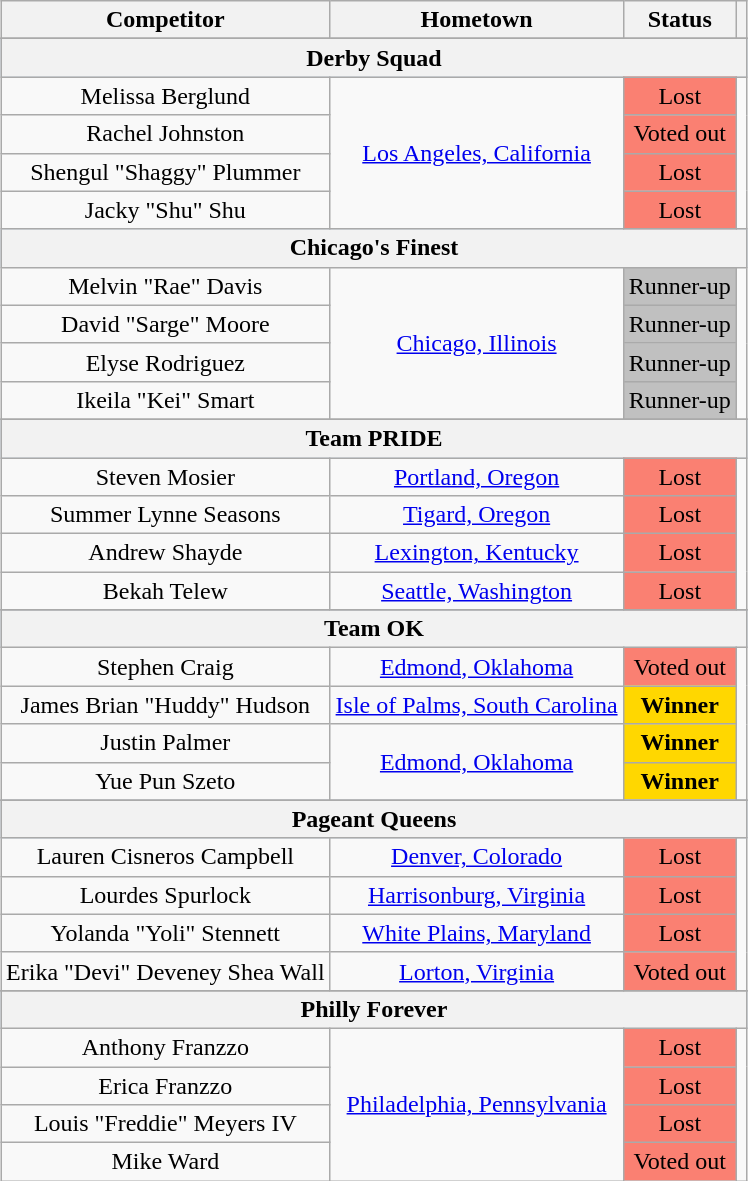<table class="wikitable sortable" style="text-align: center; margin:auto">
<tr>
<th>Competitor</th>
<th>Hometown</th>
<th>Status</th>
<th class="unsortable"></th>
</tr>
<tr>
</tr>
<tr style="background:#b0c4de;">
<th colspan="4">Derby Squad</th>
</tr>
<tr>
<td>Melissa Berglund</td>
<td rowspan="4"><a href='#'>Los Angeles, California</a></td>
<td style="background:salmon">Lost<br></td>
<td rowspan="4"></td>
</tr>
<tr>
<td>Rachel Johnston</td>
<td style="background:salmon">Voted out<br></td>
</tr>
<tr>
<td>Shengul "Shaggy" Plummer</td>
<td style="background:salmon">Lost<br></td>
</tr>
<tr>
<td>Jacky "Shu" Shu</td>
<td style="background:salmon">Lost <br></td>
</tr>
<tr style="background:#b0c4de;">
<th colspan="4">Chicago's Finest</th>
</tr>
<tr>
<td>Melvin "Rae" Davis</td>
<td rowspan="4"><a href='#'>Chicago, Illinois</a></td>
<td style="background:silver">Runner-up<br></td>
<td rowspan="4"></td>
</tr>
<tr>
<td>David "Sarge" Moore</td>
<td style="background:silver">Runner-up<br></td>
</tr>
<tr>
<td>Elyse Rodriguez</td>
<td style="background:silver">Runner-up<br></td>
</tr>
<tr>
<td>Ikeila "Kei" Smart</td>
<td style="background:silver">Runner-up<br></td>
</tr>
<tr>
</tr>
<tr style="background:#b0c4de;">
<th colspan="4">Team PRIDE</th>
</tr>
<tr>
<td>Steven Mosier</td>
<td><a href='#'>Portland, Oregon</a></td>
<td style="background:salmon">Lost<br></td>
<td rowspan="4"></td>
</tr>
<tr>
<td>Summer Lynne Seasons</td>
<td><a href='#'>Tigard, Oregon</a></td>
<td style="background:salmon">Lost<br></td>
</tr>
<tr>
<td>Andrew Shayde</td>
<td><a href='#'>Lexington, Kentucky</a></td>
<td style="background:salmon">Lost<br></td>
</tr>
<tr>
<td>Bekah Telew</td>
<td><a href='#'>Seattle, Washington</a></td>
<td style="background:salmon">Lost<br></td>
</tr>
<tr>
</tr>
<tr style="background:#b0c4de;">
<th colspan="4">Team OK</th>
</tr>
<tr>
<td>Stephen Craig</td>
<td><a href='#'>Edmond, Oklahoma</a></td>
<td style="background:salmon">Voted out<br></td>
<td rowspan="4"></td>
</tr>
<tr>
<td>James Brian "Huddy" Hudson</td>
<td><a href='#'>Isle of Palms, South Carolina</a></td>
<td style="background:gold"><strong>Winner</strong><br></td>
</tr>
<tr>
<td>Justin Palmer</td>
<td rowspan="2"><a href='#'>Edmond, Oklahoma</a></td>
<td style="background:gold"><strong>Winner</strong><br></td>
</tr>
<tr>
<td>Yue Pun Szeto</td>
<td style="background:gold"><strong>Winner</strong><br></td>
</tr>
<tr>
</tr>
<tr style="background:#b0c4de;">
<th colspan="4">Pageant Queens</th>
</tr>
<tr>
<td>Lauren Cisneros Campbell</td>
<td><a href='#'>Denver, Colorado</a></td>
<td style="background:salmon">Lost<br></td>
<td rowspan="4"></td>
</tr>
<tr>
<td>Lourdes Spurlock</td>
<td><a href='#'>Harrisonburg, Virginia</a></td>
<td style="background:salmon">Lost<br></td>
</tr>
<tr>
<td>Yolanda "Yoli" Stennett</td>
<td><a href='#'>White Plains, Maryland</a></td>
<td style="background:salmon">Lost<br></td>
</tr>
<tr>
<td>Erika "Devi" Deveney Shea Wall</td>
<td><a href='#'>Lorton, Virginia</a></td>
<td style="background:salmon">Voted out<br></td>
</tr>
<tr>
</tr>
<tr style="background:#b0c4de;">
<th colspan="4">Philly Forever</th>
</tr>
<tr>
<td>Anthony Franzzo</td>
<td rowspan="4"><a href='#'>Philadelphia, Pennsylvania</a></td>
<td style="background:salmon">Lost<br></td>
<td rowspan="4"></td>
</tr>
<tr>
<td>Erica Franzzo</td>
<td style="background:salmon">Lost<br></td>
</tr>
<tr>
<td>Louis "Freddie" Meyers IV</td>
<td style="background:salmon">Lost<br></td>
</tr>
<tr>
<td>Mike Ward</td>
<td style="background:salmon">Voted out<br></td>
</tr>
</table>
